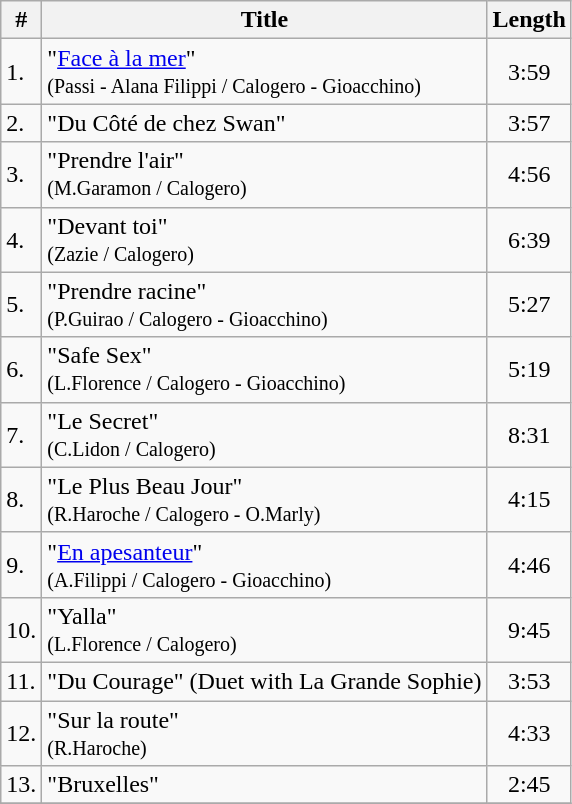<table class="wikitable" size=80%>
<tr>
<th>#</th>
<th>Title</th>
<th>Length</th>
</tr>
<tr>
<td>1.</td>
<td>"<a href='#'>Face à la mer</a>" <br><small>(Passi - Alana Filippi / Calogero - Gioacchino)</small></td>
<td style="text-align:center;">3:59</td>
</tr>
<tr>
<td>2.</td>
<td>"Du Côté de chez Swan" <br></td>
<td style="text-align:center;">3:57</td>
</tr>
<tr>
<td>3.</td>
<td>"Prendre l'air" <br><small>(M.Garamon / Calogero)</small></td>
<td style="text-align:center;">4:56</td>
</tr>
<tr>
<td>4.</td>
<td>"Devant toi" <br><small>(Zazie / Calogero)</small></td>
<td style="text-align:center;">6:39</td>
</tr>
<tr>
<td>5.</td>
<td>"Prendre racine" <br><small>(P.Guirao / Calogero - Gioacchino)</small></td>
<td style="text-align:center;">5:27</td>
</tr>
<tr>
<td>6.</td>
<td>"Safe Sex" <br><small>(L.Florence / Calogero - Gioacchino)</small></td>
<td style="text-align:center;">5:19</td>
</tr>
<tr>
<td>7.</td>
<td>"Le Secret" <br><small>(C.Lidon / Calogero)</small></td>
<td style="text-align:center;">8:31</td>
</tr>
<tr>
<td>8.</td>
<td>"Le Plus Beau Jour" <br><small>(R.Haroche / Calogero - O.Marly)</small></td>
<td style="text-align:center;">4:15</td>
</tr>
<tr>
<td>9.</td>
<td>"<a href='#'>En apesanteur</a>" <br><small>(A.Filippi / Calogero - Gioacchino)</small></td>
<td style="text-align:center;">4:46</td>
</tr>
<tr>
<td>10.</td>
<td>"Yalla" <br><small>(L.Florence / Calogero)</small></td>
<td style="text-align:center;">9:45</td>
</tr>
<tr>
<td>11.</td>
<td>"Du Courage" (Duet with La Grande Sophie)<br></td>
<td style="text-align:center;">3:53</td>
</tr>
<tr>
<td>12.</td>
<td>"Sur la route" <br><small>(R.Haroche)</small></td>
<td style="text-align:center;">4:33</td>
</tr>
<tr>
<td>13.</td>
<td>"Bruxelles" <br></td>
<td style="text-align:center;">2:45</td>
</tr>
<tr>
</tr>
</table>
